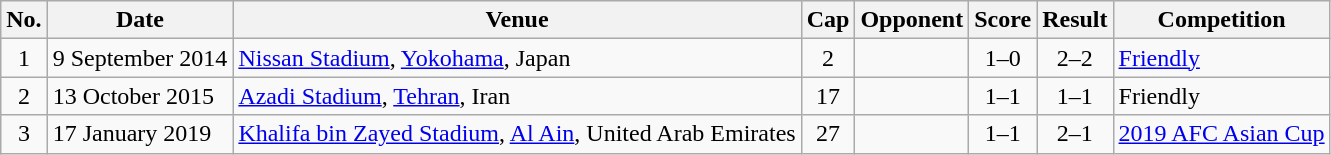<table class="wikitable sortable">
<tr>
<th scope="col">No.</th>
<th scope="col" data-sort-type="date">Date</th>
<th scope="col">Venue</th>
<th scope="col">Cap</th>
<th scope="col">Opponent</th>
<th scope="col">Score</th>
<th scope="col">Result</th>
<th scope="col">Competition</th>
</tr>
<tr>
<td align="center">1</td>
<td>9 September 2014</td>
<td><a href='#'>Nissan Stadium</a>, <a href='#'>Yokohama</a>, Japan</td>
<td align="center">2</td>
<td></td>
<td align="center">1–0</td>
<td align="center">2–2</td>
<td><a href='#'>Friendly</a></td>
</tr>
<tr>
<td align="center">2</td>
<td>13 October 2015</td>
<td><a href='#'>Azadi Stadium</a>, <a href='#'>Tehran</a>, Iran</td>
<td align="center">17</td>
<td></td>
<td align="center">1–1</td>
<td align="center">1–1</td>
<td>Friendly</td>
</tr>
<tr>
<td align="center">3</td>
<td>17 January 2019</td>
<td><a href='#'>Khalifa bin Zayed Stadium</a>, <a href='#'>Al Ain</a>, United Arab Emirates</td>
<td align="center">27</td>
<td></td>
<td align="center">1–1</td>
<td align="center">2–1</td>
<td><a href='#'>2019 AFC Asian Cup</a></td>
</tr>
</table>
